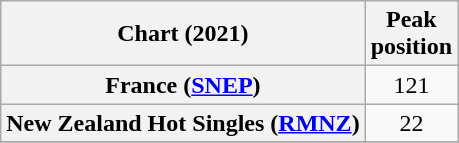<table class="wikitable sortable plainrowheaders" style="text-align:center">
<tr>
<th scope="col">Chart (2021)</th>
<th scope="col">Peak<br>position</th>
</tr>
<tr>
<th scope="row">France (<a href='#'>SNEP</a>)</th>
<td>121</td>
</tr>
<tr>
<th scope="row">New Zealand Hot Singles (<a href='#'>RMNZ</a>)</th>
<td>22</td>
</tr>
<tr>
</tr>
</table>
